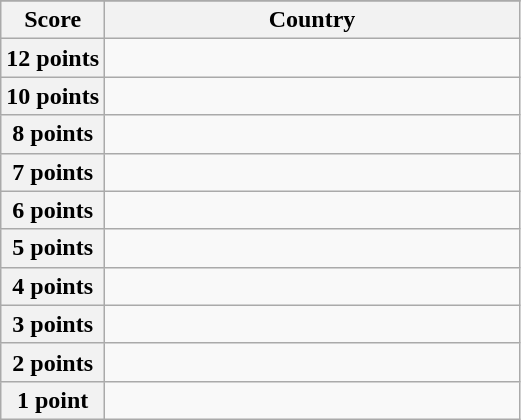<table class="wikitable">
<tr>
</tr>
<tr>
<th scope="col" width="20%">Score</th>
<th scope="col">Country</th>
</tr>
<tr>
<th scope="row">12 points</th>
<td></td>
</tr>
<tr>
<th scope="row">10 points</th>
<td></td>
</tr>
<tr>
<th scope="row">8 points</th>
<td></td>
</tr>
<tr>
<th scope="row">7 points</th>
<td></td>
</tr>
<tr>
<th scope="row">6 points</th>
<td></td>
</tr>
<tr>
<th scope="row">5 points</th>
<td></td>
</tr>
<tr>
<th scope="row">4 points</th>
<td></td>
</tr>
<tr>
<th scope="row">3 points</th>
<td></td>
</tr>
<tr>
<th scope="row">2 points</th>
<td></td>
</tr>
<tr>
<th scope="row">1 point</th>
<td></td>
</tr>
</table>
